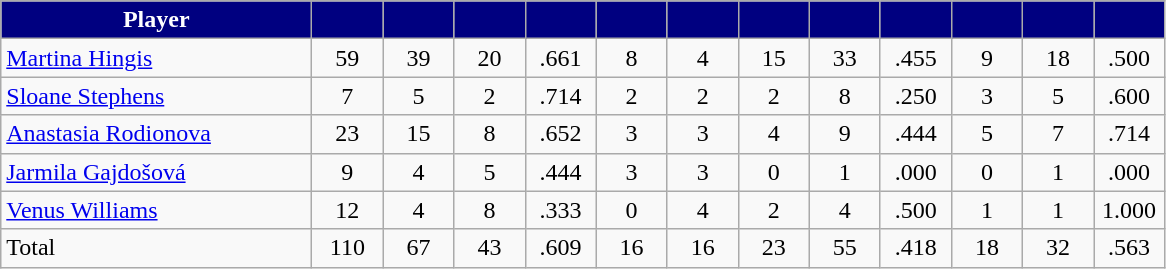<table class="wikitable" style="text-align:center">
<tr>
<th style="background:navy; color:#fff" width="200px">Player</th>
<th style="background:navy; color:#fff" width="40px"></th>
<th style="background:navy; color:#fff" width="40px"></th>
<th style="background:navy; color:#fff" width="40px"></th>
<th style="background:navy; color:#fff" width="40px"></th>
<th style="background:navy; color:#fff" width="40px"></th>
<th style="background:navy; color:#fff" width="40px"></th>
<th style="background:navy; color:#fff" width="40px"></th>
<th style="background:navy; color:#fff" width="40px"></th>
<th style="background:navy; color:#fff" width="40px"></th>
<th style="background:navy; color:#fff" width="40px"></th>
<th style="background:navy; color:#fff" width="40px"></th>
<th style="background:navy; color:#fff" width="40px"></th>
</tr>
<tr>
<td style="text-align:left"><a href='#'>Martina Hingis</a></td>
<td>59</td>
<td>39</td>
<td>20</td>
<td>.661</td>
<td>8</td>
<td>4</td>
<td>15</td>
<td>33</td>
<td>.455</td>
<td>9</td>
<td>18</td>
<td>.500</td>
</tr>
<tr>
<td style="text-align:left"><a href='#'>Sloane Stephens</a></td>
<td>7</td>
<td>5</td>
<td>2</td>
<td>.714</td>
<td>2</td>
<td>2</td>
<td>2</td>
<td>8</td>
<td>.250</td>
<td>3</td>
<td>5</td>
<td>.600</td>
</tr>
<tr>
<td style="text-align:left"><a href='#'>Anastasia Rodionova</a></td>
<td>23</td>
<td>15</td>
<td>8</td>
<td>.652</td>
<td>3</td>
<td>3</td>
<td>4</td>
<td>9</td>
<td>.444</td>
<td>5</td>
<td>7</td>
<td>.714</td>
</tr>
<tr>
<td style="text-align:left"><a href='#'>Jarmila Gajdošová</a></td>
<td>9</td>
<td>4</td>
<td>5</td>
<td>.444</td>
<td>3</td>
<td>3</td>
<td>0</td>
<td>1</td>
<td>.000</td>
<td>0</td>
<td>1</td>
<td>.000</td>
</tr>
<tr>
<td style="text-align:left"><a href='#'>Venus Williams</a></td>
<td>12</td>
<td>4</td>
<td>8</td>
<td>.333</td>
<td>0</td>
<td>4</td>
<td>2</td>
<td>4</td>
<td>.500</td>
<td>1</td>
<td>1</td>
<td>1.000</td>
</tr>
<tr>
<td style="text-align:left">Total</td>
<td>110</td>
<td>67</td>
<td>43</td>
<td>.609</td>
<td>16</td>
<td>16</td>
<td>23</td>
<td>55</td>
<td>.418</td>
<td>18</td>
<td>32</td>
<td>.563</td>
</tr>
</table>
